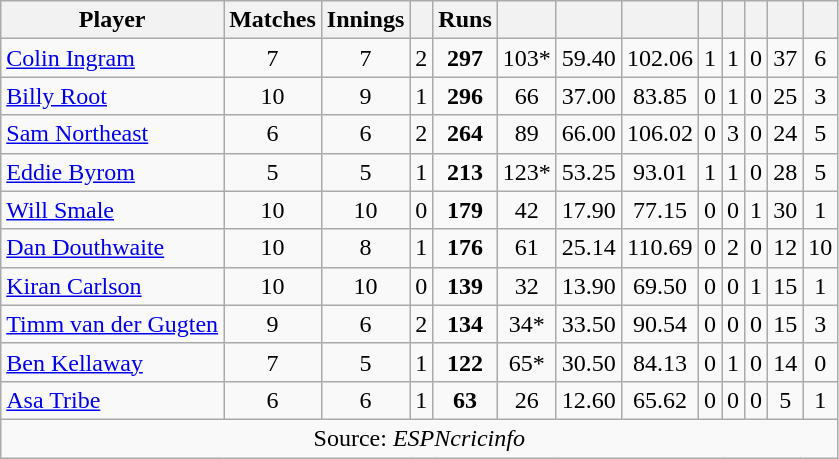<table class="wikitable" style="text-align:center">
<tr>
<th>Player</th>
<th>Matches</th>
<th>Innings</th>
<th></th>
<th>Runs</th>
<th></th>
<th></th>
<th></th>
<th></th>
<th></th>
<th></th>
<th></th>
<th></th>
</tr>
<tr>
<td align="left"><a href='#'>Colin Ingram</a></td>
<td>7</td>
<td>7</td>
<td>2</td>
<td><strong>297</strong></td>
<td>103*</td>
<td>59.40</td>
<td>102.06</td>
<td>1</td>
<td>1</td>
<td>0</td>
<td>37</td>
<td>6</td>
</tr>
<tr>
<td align="left"><a href='#'>Billy Root</a></td>
<td>10</td>
<td>9</td>
<td>1</td>
<td><strong>296</strong></td>
<td>66</td>
<td>37.00</td>
<td>83.85</td>
<td>0</td>
<td>1</td>
<td>0</td>
<td>25</td>
<td>3</td>
</tr>
<tr>
<td align="left"><a href='#'>Sam Northeast</a></td>
<td>6</td>
<td>6</td>
<td>2</td>
<td><strong>264</strong></td>
<td>89</td>
<td>66.00</td>
<td>106.02</td>
<td>0</td>
<td>3</td>
<td>0</td>
<td>24</td>
<td>5</td>
</tr>
<tr>
<td align="left"><a href='#'>Eddie Byrom</a></td>
<td>5</td>
<td>5</td>
<td>1</td>
<td><strong>213</strong></td>
<td>123*</td>
<td>53.25</td>
<td>93.01</td>
<td>1</td>
<td>1</td>
<td>0</td>
<td>28</td>
<td>5</td>
</tr>
<tr>
<td align="left"><a href='#'>Will Smale</a></td>
<td>10</td>
<td>10</td>
<td>0</td>
<td><strong>179</strong></td>
<td>42</td>
<td>17.90</td>
<td>77.15</td>
<td>0</td>
<td>0</td>
<td>1</td>
<td>30</td>
<td>1</td>
</tr>
<tr>
<td align="left"><a href='#'>Dan Douthwaite</a></td>
<td>10</td>
<td>8</td>
<td>1</td>
<td><strong>176</strong></td>
<td>61</td>
<td>25.14</td>
<td>110.69</td>
<td>0</td>
<td>2</td>
<td>0</td>
<td>12</td>
<td>10</td>
</tr>
<tr>
<td align="left"><a href='#'>Kiran Carlson</a></td>
<td>10</td>
<td>10</td>
<td>0</td>
<td><strong>139</strong></td>
<td>32</td>
<td>13.90</td>
<td>69.50</td>
<td>0</td>
<td>0</td>
<td>1</td>
<td>15</td>
<td>1</td>
</tr>
<tr>
<td align="left"><a href='#'>Timm van der Gugten</a></td>
<td>9</td>
<td>6</td>
<td>2</td>
<td><strong>134</strong></td>
<td>34*</td>
<td>33.50</td>
<td>90.54</td>
<td>0</td>
<td>0</td>
<td>0</td>
<td>15</td>
<td>3</td>
</tr>
<tr>
<td align="left"><a href='#'>Ben Kellaway</a></td>
<td>7</td>
<td>5</td>
<td>1</td>
<td><strong>122</strong></td>
<td>65*</td>
<td>30.50</td>
<td>84.13</td>
<td>0</td>
<td>1</td>
<td>0</td>
<td>14</td>
<td>0</td>
</tr>
<tr>
<td align="left"><a href='#'>Asa Tribe</a></td>
<td>6</td>
<td>6</td>
<td>1</td>
<td><strong>63</strong></td>
<td>26</td>
<td>12.60</td>
<td>65.62</td>
<td>0</td>
<td>0</td>
<td>0</td>
<td>5</td>
<td>1</td>
</tr>
<tr>
<td colspan="13">Source: <em>ESPNcricinfo</em></td>
</tr>
</table>
